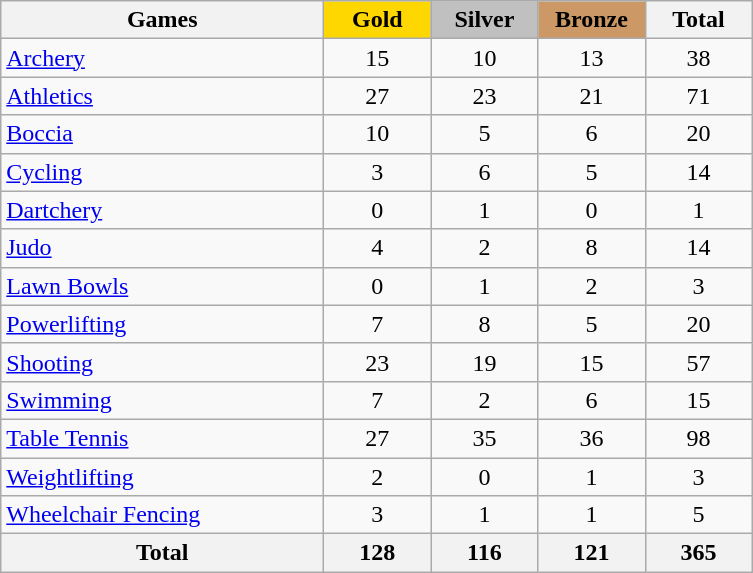<table class="wikitable sortable" style="text-align:center;">
<tr>
<th style="width:13em;">Games</th>
<th style="width:4em; background:gold;">Gold</th>
<th style="width:4em; background:silver;">Silver</th>
<th style="width:4em; background:#cc9966;">Bronze</th>
<th style="width:4em;">Total</th>
</tr>
<tr>
<td align=left> <a href='#'>Archery</a></td>
<td>15</td>
<td>10</td>
<td>13</td>
<td>38</td>
</tr>
<tr>
<td align=left> <a href='#'>Athletics</a></td>
<td>27</td>
<td>23</td>
<td>21</td>
<td>71</td>
</tr>
<tr>
<td align=left> <a href='#'>Boccia</a></td>
<td>10</td>
<td>5</td>
<td>6</td>
<td>20</td>
</tr>
<tr>
<td align=left> <a href='#'>Cycling</a></td>
<td>3</td>
<td>6</td>
<td>5</td>
<td>14</td>
</tr>
<tr>
<td align=left> <a href='#'>Dartchery</a></td>
<td>0</td>
<td>1</td>
<td>0</td>
<td>1</td>
</tr>
<tr>
<td align=left> <a href='#'>Judo</a></td>
<td>4</td>
<td>2</td>
<td>8</td>
<td>14</td>
</tr>
<tr>
<td align=left> <a href='#'>Lawn Bowls</a></td>
<td>0</td>
<td>1</td>
<td>2</td>
<td>3</td>
</tr>
<tr>
<td align=left> <a href='#'>Powerlifting</a></td>
<td>7</td>
<td>8</td>
<td>5</td>
<td>20</td>
</tr>
<tr>
<td align=left> <a href='#'>Shooting</a></td>
<td>23</td>
<td>19</td>
<td>15</td>
<td>57</td>
</tr>
<tr>
<td align=left> <a href='#'>Swimming</a></td>
<td>7</td>
<td>2</td>
<td>6</td>
<td>15</td>
</tr>
<tr>
<td align=left> <a href='#'>Table Tennis</a></td>
<td>27</td>
<td>35</td>
<td>36</td>
<td>98</td>
</tr>
<tr>
<td align=left> <a href='#'>Weightlifting</a></td>
<td>2</td>
<td>0</td>
<td>1</td>
<td>3</td>
</tr>
<tr>
<td align=left> <a href='#'>Wheelchair Fencing</a></td>
<td>3</td>
<td>1</td>
<td>1</td>
<td>5</td>
</tr>
<tr>
<th>Total</th>
<th>128</th>
<th>116</th>
<th>121</th>
<th>365</th>
</tr>
</table>
